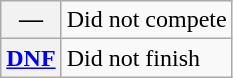<table class="wikitable">
<tr>
<th scope="row">—</th>
<td>Did not compete</td>
</tr>
<tr>
<th scope="row"><a href='#'>DNF</a></th>
<td>Did not finish</td>
</tr>
</table>
